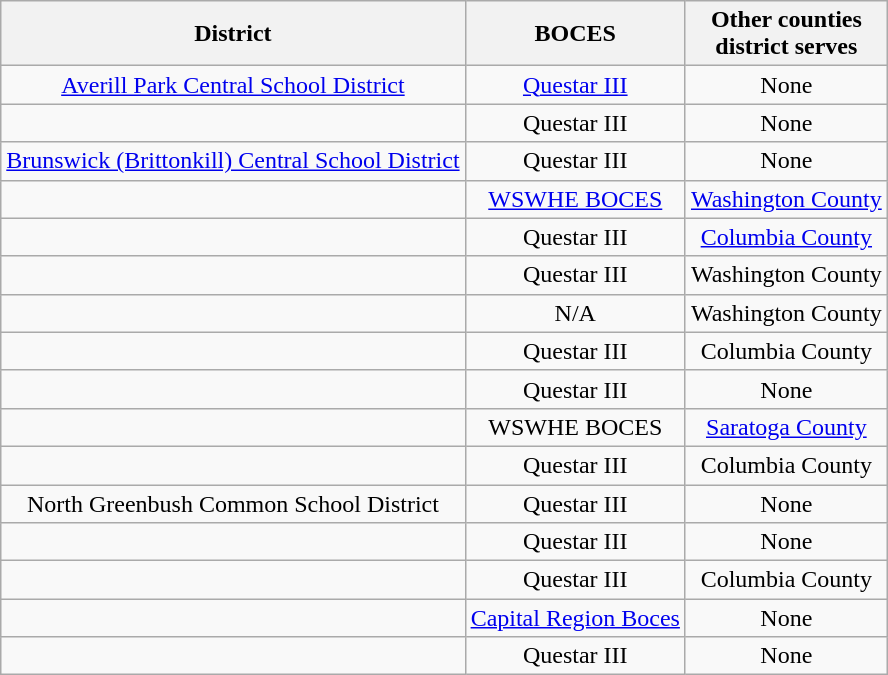<table class="wikitable" style="margin:1em auto; text-align:center;">
<tr>
<th>District</th>
<th>BOCES</th>
<th>Other counties<br>district serves</th>
</tr>
<tr>
<td><a href='#'>Averill Park Central School District</a></td>
<td><a href='#'>Questar III</a></td>
<td>None</td>
</tr>
<tr>
<td></td>
<td>Questar III</td>
<td>None</td>
</tr>
<tr>
<td><a href='#'>Brunswick (Brittonkill) Central School District</a></td>
<td>Questar III</td>
<td>None</td>
</tr>
<tr>
<td></td>
<td><a href='#'>WSWHE BOCES</a></td>
<td><a href='#'>Washington County</a></td>
</tr>
<tr>
<td></td>
<td>Questar III</td>
<td><a href='#'>Columbia County</a></td>
</tr>
<tr>
<td></td>
<td>Questar III</td>
<td>Washington County</td>
</tr>
<tr>
<td></td>
<td>N/A</td>
<td>Washington County</td>
</tr>
<tr>
<td></td>
<td>Questar III</td>
<td>Columbia County</td>
</tr>
<tr>
<td></td>
<td>Questar III</td>
<td>None</td>
</tr>
<tr>
<td></td>
<td>WSWHE BOCES</td>
<td><a href='#'>Saratoga County</a></td>
</tr>
<tr>
<td></td>
<td>Questar III</td>
<td>Columbia County</td>
</tr>
<tr>
<td>North Greenbush Common School District</td>
<td>Questar III</td>
<td>None</td>
</tr>
<tr>
<td></td>
<td>Questar III</td>
<td>None</td>
</tr>
<tr>
<td></td>
<td>Questar III</td>
<td>Columbia County</td>
</tr>
<tr>
<td></td>
<td><a href='#'>Capital Region Boces</a></td>
<td>None</td>
</tr>
<tr>
<td></td>
<td>Questar III</td>
<td>None</td>
</tr>
</table>
